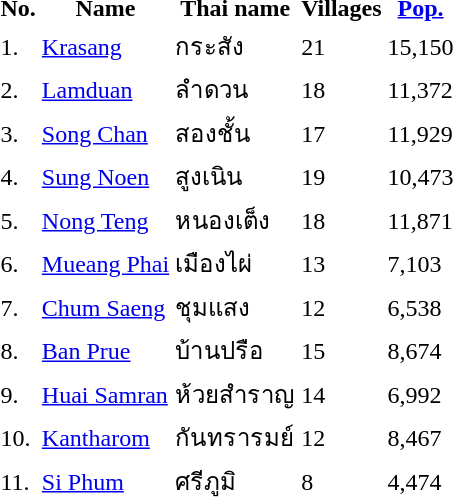<table>
<tr>
<th>No.</th>
<th>Name</th>
<th>Thai name</th>
<th>Villages</th>
<th><a href='#'>Pop.</a></th>
</tr>
<tr>
<td>1.</td>
<td><a href='#'>Krasang</a></td>
<td>กระสัง</td>
<td>21</td>
<td>15,150</td>
<td></td>
</tr>
<tr>
<td>2.</td>
<td><a href='#'>Lamduan</a></td>
<td>ลำดวน</td>
<td>18</td>
<td>11,372</td>
<td></td>
</tr>
<tr>
<td>3.</td>
<td><a href='#'>Song Chan</a></td>
<td>สองชั้น</td>
<td>17</td>
<td>11,929</td>
<td></td>
</tr>
<tr>
<td>4.</td>
<td><a href='#'>Sung Noen</a></td>
<td>สูงเนิน</td>
<td>19</td>
<td>10,473</td>
<td></td>
</tr>
<tr>
<td>5.</td>
<td><a href='#'>Nong Teng</a></td>
<td>หนองเต็ง</td>
<td>18</td>
<td>11,871</td>
<td></td>
</tr>
<tr>
<td>6.</td>
<td><a href='#'>Mueang Phai</a></td>
<td>เมืองไผ่</td>
<td>13</td>
<td>7,103</td>
<td></td>
</tr>
<tr>
<td>7.</td>
<td><a href='#'>Chum Saeng</a></td>
<td>ชุมแสง</td>
<td>12</td>
<td>6,538</td>
<td></td>
</tr>
<tr>
<td>8.</td>
<td><a href='#'>Ban Prue</a></td>
<td>บ้านปรือ</td>
<td>15</td>
<td>8,674</td>
<td></td>
</tr>
<tr>
<td>9.</td>
<td><a href='#'>Huai Samran</a></td>
<td>ห้วยสำราญ</td>
<td>14</td>
<td>6,992</td>
<td></td>
</tr>
<tr>
<td>10.</td>
<td><a href='#'>Kantharom</a></td>
<td>กันทรารมย์</td>
<td>12</td>
<td>8,467</td>
<td></td>
</tr>
<tr>
<td>11.</td>
<td><a href='#'>Si Phum</a></td>
<td>ศรีภูมิ</td>
<td>8</td>
<td>4,474</td>
<td></td>
</tr>
</table>
